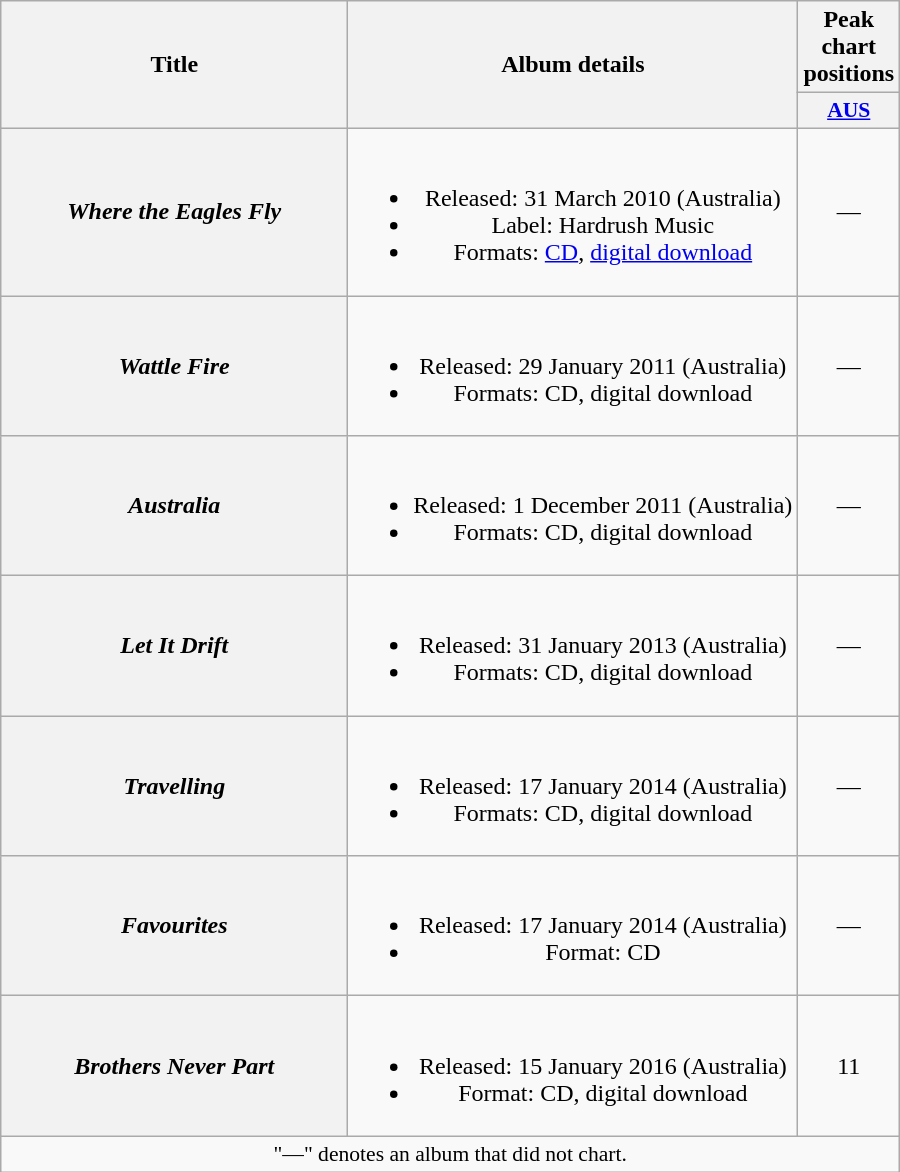<table class="wikitable plainrowheaders" style="text-align:center;" border="1">
<tr>
<th scope="col" rowspan="2" style="width:14em;">Title</th>
<th scope="col" rowspan="2">Album details</th>
<th scope="col" colspan="1">Peak chart positions</th>
</tr>
<tr>
<th scope="col" style="width:3em;font-size:90%;"><a href='#'>AUS</a><br></th>
</tr>
<tr>
<th scope="row"><em>Where the Eagles Fly</em></th>
<td><br><ul><li>Released: 31 March 2010 <span>(Australia)</span></li><li>Label: Hardrush Music</li><li>Formats: <a href='#'>CD</a>, <a href='#'>digital download</a></li></ul></td>
<td>—</td>
</tr>
<tr>
<th scope="row"><em>Wattle Fire</em></th>
<td><br><ul><li>Released: 29 January 2011 <span>(Australia)</span></li><li>Formats: CD, digital download</li></ul></td>
<td>—</td>
</tr>
<tr>
<th scope="row"><em>Australia</em></th>
<td><br><ul><li>Released: 1 December 2011 <span>(Australia)</span></li><li>Formats: CD, digital download</li></ul></td>
<td>—</td>
</tr>
<tr>
<th scope="row"><em>Let It Drift</em></th>
<td><br><ul><li>Released: 31 January 2013 <span>(Australia)</span></li><li>Formats: CD, digital download</li></ul></td>
<td>—</td>
</tr>
<tr>
<th scope="row"><em>Travelling</em></th>
<td><br><ul><li>Released: 17 January 2014 <span>(Australia)</span></li><li>Formats: CD, digital download</li></ul></td>
<td>—</td>
</tr>
<tr>
<th scope="row"><em>Favourites</em></th>
<td><br><ul><li>Released: 17 January 2014 <span>(Australia)</span></li><li>Format: CD</li></ul></td>
<td>—</td>
</tr>
<tr>
<th scope="row"><em>Brothers Never Part</em></th>
<td><br><ul><li>Released: 15 January 2016 <span>(Australia)</span></li><li>Format: CD, digital download</li></ul></td>
<td>11</td>
</tr>
<tr>
<td colspan="3" style="font-size:90%">"—" denotes an album that did not chart.</td>
</tr>
</table>
